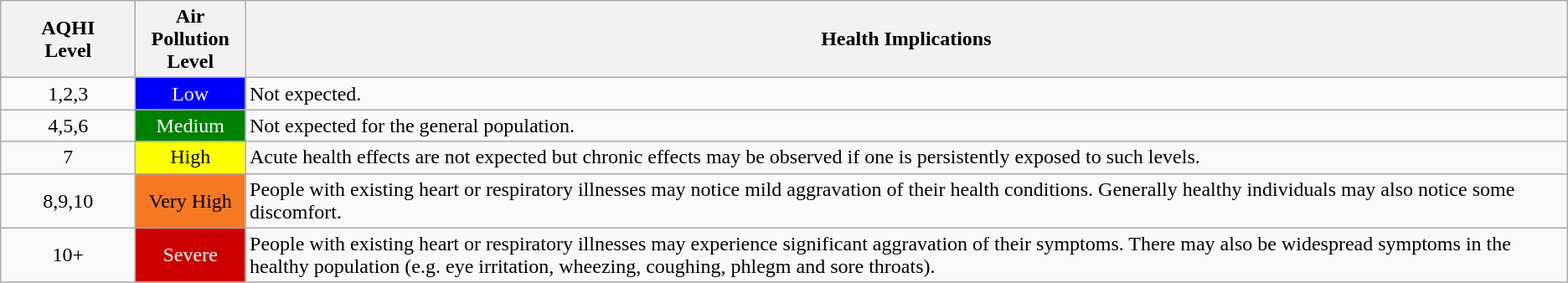<table class="wikitable" border="1">
<tr>
<th width=100px>AQHI<br>Level</th>
<th !width=150px>Air Pollution<br>Level</th>
<th>Health Implications</th>
</tr>
<tr>
<td align="center">1,2,3</td>
<td align="center" bgcolor="#0000ff" style="color: #ffffff">Low</td>
<td>Not expected.</td>
</tr>
<tr>
<td align="center">4,5,6</td>
<td align="center" bgcolor="#008000" style="color: #ffffff">Medium</td>
<td>Not expected for the general population.</td>
</tr>
<tr>
<td align="center">7</td>
<td align="center" bgcolor="#ffff00">High</td>
<td>Acute health effects are not expected but chronic effects may be observed if one is persistently exposed to such levels.</td>
</tr>
<tr>
<td align="center">8,9,10</td>
<td align="center" bgcolor="#f57825">Very High</td>
<td>People with existing heart or respiratory illnesses may notice mild aggravation of their health conditions. Generally healthy individuals may also notice some discomfort.</td>
</tr>
<tr>
<td align="center">10+</td>
<td align="center" bgcolor="#cc0000" style="color: #ffffff">Severe</td>
<td>People with existing heart or respiratory illnesses may experience significant aggravation of their symptoms. There may also be widespread symptoms in the healthy population (e.g. eye irritation, wheezing, coughing, phlegm and sore throats).</td>
</tr>
</table>
